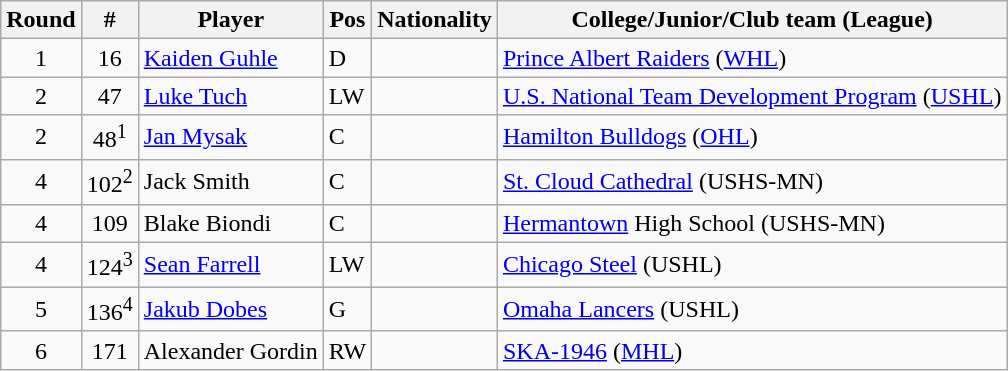<table class="wikitable">
<tr>
<th>Round</th>
<th>#</th>
<th>Player</th>
<th>Pos</th>
<th>Nationality</th>
<th>College/Junior/Club team (League)</th>
</tr>
<tr>
<td style="text-align:center;">1</td>
<td style="text-align:center;">16</td>
<td><a href='#'>Kaiden Guhle</a></td>
<td>D</td>
<td></td>
<td><a href='#'>Prince Albert Raiders</a> (<a href='#'>WHL</a>)</td>
</tr>
<tr>
<td style="text-align:center;">2</td>
<td style="text-align:center;">47</td>
<td><a href='#'>Luke Tuch</a></td>
<td>LW</td>
<td></td>
<td><a href='#'>U.S. National Team Development Program</a> (<a href='#'>USHL</a>)</td>
</tr>
<tr>
<td style="text-align:center;">2</td>
<td style="text-align:center;">48<sup>1</sup></td>
<td><a href='#'>Jan Mysak</a></td>
<td>C</td>
<td></td>
<td><a href='#'>Hamilton Bulldogs</a> (<a href='#'>OHL</a>)</td>
</tr>
<tr>
<td style="text-align:center;">4</td>
<td style="text-align:center;">102<sup>2</sup></td>
<td>Jack Smith</td>
<td>C</td>
<td></td>
<td><a href='#'>St. Cloud Cathedral</a> (USHS-MN)</td>
</tr>
<tr>
<td style="text-align:center;">4</td>
<td style="text-align:center;">109</td>
<td>Blake Biondi</td>
<td>C</td>
<td></td>
<td><a href='#'>Hermantown</a> High School (USHS-MN)</td>
</tr>
<tr>
<td style="text-align:center;">4</td>
<td style="text-align:center;">124<sup>3</sup></td>
<td><a href='#'>Sean Farrell</a></td>
<td>LW</td>
<td></td>
<td><a href='#'>Chicago Steel</a> (USHL)</td>
</tr>
<tr>
<td style="text-align:center;">5</td>
<td style="text-align:center;">136<sup>4</sup></td>
<td><a href='#'>Jakub Dobes</a></td>
<td>G</td>
<td></td>
<td><a href='#'>Omaha Lancers</a> (USHL)</td>
</tr>
<tr>
<td style="text-align:center;">6</td>
<td style="text-align:center;">171</td>
<td>Alexander Gordin</td>
<td>RW</td>
<td></td>
<td><a href='#'>SKA-1946</a> (<a href='#'>MHL</a>)</td>
</tr>
</table>
